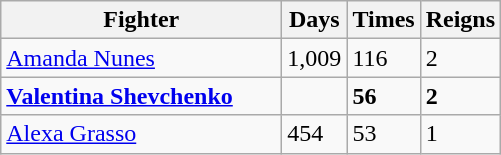<table class="wikitable sortable">
<tr>
<th width="180">Fighter</th>
<th>Days</th>
<th>Times</th>
<th>Reigns</th>
</tr>
<tr>
<td> <a href='#'>Amanda Nunes</a></td>
<td>1,009</td>
<td>116</td>
<td>2</td>
</tr>
<tr>
<td align="left"><strong> <a href='#'>Valentina Shevchenko</a></strong></td>
<td><strong></strong></td>
<td><strong>56</strong></td>
<td><strong>2</strong></td>
</tr>
<tr>
<td align="left"> <a href='#'>Alexa Grasso</a></td>
<td>454</td>
<td>53</td>
<td>1</td>
</tr>
</table>
